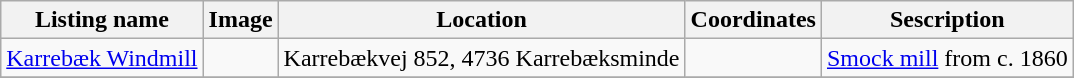<table class="wikitable sortable">
<tr>
<th>Listing name</th>
<th>Image</th>
<th>Location</th>
<th>Coordinates</th>
<th>Sescription</th>
</tr>
<tr>
<td><a href='#'>Karrebæk Windmill</a></td>
<td></td>
<td>Karrebækvej 852, 4736 Karrebæksminde</td>
<td></td>
<td><a href='#'>Smock mill</a> from c. 1860</td>
</tr>
<tr>
</tr>
</table>
